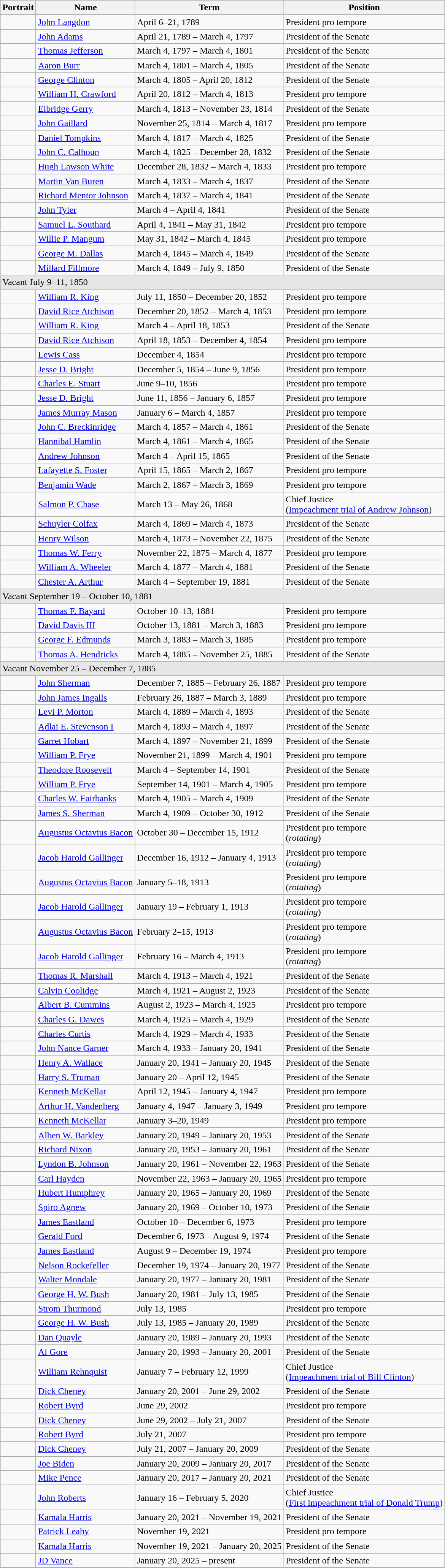<table class=wikitable>
<tr>
<th>Portrait</th>
<th>Name</th>
<th>Term</th>
<th>Position</th>
</tr>
<tr>
<td></td>
<td><a href='#'>John Langdon</a></td>
<td>April 6–21, 1789</td>
<td>President pro tempore</td>
</tr>
<tr>
<td></td>
<td><a href='#'>John Adams</a></td>
<td>April 21, 1789 – March 4, 1797</td>
<td>President of the Senate</td>
</tr>
<tr>
<td></td>
<td><a href='#'>Thomas Jefferson</a></td>
<td>March 4, 1797 – March 4, 1801</td>
<td>President of the Senate</td>
</tr>
<tr>
<td></td>
<td><a href='#'>Aaron Burr</a></td>
<td>March 4, 1801 – March 4, 1805</td>
<td>President of the Senate</td>
</tr>
<tr>
<td></td>
<td><a href='#'>George Clinton</a></td>
<td>March 4, 1805 – April 20, 1812</td>
<td>President of the Senate</td>
</tr>
<tr>
<td></td>
<td><a href='#'>William H. Crawford</a></td>
<td>April 20, 1812 – March 4, 1813</td>
<td>President pro tempore</td>
</tr>
<tr>
<td></td>
<td><a href='#'>Elbridge Gerry</a></td>
<td>March 4, 1813 – November 23, 1814</td>
<td>President of the Senate</td>
</tr>
<tr>
<td></td>
<td><a href='#'>John Gaillard</a></td>
<td>November 25, 1814 – March 4, 1817</td>
<td>President pro tempore</td>
</tr>
<tr>
<td></td>
<td><a href='#'>Daniel Tompkins</a></td>
<td>March 4, 1817 – March 4, 1825</td>
<td>President of the Senate</td>
</tr>
<tr>
<td></td>
<td><a href='#'>John C. Calhoun</a></td>
<td>March 4, 1825 – December 28, 1832</td>
<td>President of the Senate</td>
</tr>
<tr>
<td></td>
<td><a href='#'>Hugh Lawson White</a></td>
<td>December 28, 1832 – March 4, 1833</td>
<td>President pro tempore</td>
</tr>
<tr>
<td></td>
<td><a href='#'>Martin Van Buren</a></td>
<td>March 4, 1833 – March 4, 1837</td>
<td>President of the Senate</td>
</tr>
<tr>
<td></td>
<td><a href='#'>Richard Mentor Johnson</a></td>
<td>March 4, 1837 – March 4, 1841</td>
<td>President of the Senate</td>
</tr>
<tr>
<td></td>
<td><a href='#'>John Tyler</a></td>
<td>March 4 – April 4, 1841</td>
<td>President of the Senate</td>
</tr>
<tr>
<td></td>
<td><a href='#'>Samuel L. Southard</a></td>
<td>April 4, 1841 – May 31, 1842</td>
<td>President pro tempore</td>
</tr>
<tr>
<td></td>
<td><a href='#'>Willie P. Mangum</a></td>
<td>May 31, 1842 – March 4, 1845</td>
<td>President pro tempore</td>
</tr>
<tr>
<td></td>
<td><a href='#'>George M. Dallas</a></td>
<td>March 4, 1845 – March 4, 1849</td>
<td>President of the Senate</td>
</tr>
<tr>
<td></td>
<td><a href='#'>Millard Fillmore</a></td>
<td>March 4, 1849 – July 9, 1850</td>
<td>President of the Senate</td>
</tr>
<tr>
<td style="background:#E6E6E6;" colspan=4>Vacant July 9–11, 1850</td>
</tr>
<tr>
<td></td>
<td><a href='#'>William R. King</a></td>
<td>July 11, 1850 – December 20, 1852</td>
<td>President pro tempore</td>
</tr>
<tr>
<td></td>
<td><a href='#'>David Rice Atchison</a></td>
<td>December 20, 1852 – March 4, 1853</td>
<td>President pro tempore</td>
</tr>
<tr>
<td></td>
<td><a href='#'>William R. King</a></td>
<td>March 4 – April 18, 1853</td>
<td>President of the Senate</td>
</tr>
<tr>
<td></td>
<td><a href='#'>David Rice Atchison</a></td>
<td>April 18, 1853 – December 4, 1854</td>
<td>President pro tempore</td>
</tr>
<tr>
<td></td>
<td><a href='#'>Lewis Cass</a></td>
<td>December 4, 1854</td>
<td>President pro tempore</td>
</tr>
<tr>
<td></td>
<td><a href='#'>Jesse D. Bright</a></td>
<td>December 5, 1854 – June 9, 1856</td>
<td>President pro tempore</td>
</tr>
<tr>
<td></td>
<td><a href='#'>Charles E. Stuart</a></td>
<td>June 9–10, 1856</td>
<td>President pro tempore</td>
</tr>
<tr>
<td></td>
<td><a href='#'>Jesse D. Bright</a></td>
<td>June 11, 1856 – January 6, 1857</td>
<td>President pro tempore</td>
</tr>
<tr>
<td></td>
<td><a href='#'>James Murray Mason</a></td>
<td>January 6 – March 4, 1857</td>
<td>President pro tempore</td>
</tr>
<tr>
<td></td>
<td><a href='#'>John C. Breckinridge</a></td>
<td>March 4, 1857 – March 4, 1861</td>
<td>President of the Senate</td>
</tr>
<tr>
<td></td>
<td><a href='#'>Hannibal Hamlin</a></td>
<td>March 4, 1861 – March 4, 1865</td>
<td>President of the Senate</td>
</tr>
<tr>
<td></td>
<td><a href='#'>Andrew Johnson</a></td>
<td>March 4 – April 15, 1865</td>
<td>President of the Senate</td>
</tr>
<tr>
<td></td>
<td><a href='#'>Lafayette S. Foster</a></td>
<td>April 15, 1865 – March 2, 1867</td>
<td>President pro tempore</td>
</tr>
<tr>
<td></td>
<td><a href='#'>Benjamin Wade</a></td>
<td>March 2, 1867 – March 3, 1869</td>
<td>President pro tempore</td>
</tr>
<tr>
<td></td>
<td><a href='#'>Salmon P. Chase</a></td>
<td>March 13 – May 26, 1868</td>
<td>Chief Justice <br> (<a href='#'>Impeachment trial of Andrew Johnson</a>)</td>
</tr>
<tr>
<td></td>
<td><a href='#'>Schuyler Colfax</a></td>
<td>March 4, 1869 – March 4, 1873</td>
<td>President of the Senate</td>
</tr>
<tr>
<td></td>
<td><a href='#'>Henry Wilson</a></td>
<td>March 4, 1873 – November 22, 1875</td>
<td>President of the Senate</td>
</tr>
<tr>
<td></td>
<td><a href='#'>Thomas W. Ferry</a></td>
<td>November 22, 1875 – March 4, 1877</td>
<td>President pro tempore</td>
</tr>
<tr>
<td></td>
<td><a href='#'>William A. Wheeler</a></td>
<td>March 4, 1877 – March 4, 1881</td>
<td>President of the Senate</td>
</tr>
<tr>
<td></td>
<td><a href='#'>Chester A. Arthur</a></td>
<td>March 4 – September 19, 1881</td>
<td>President of the Senate</td>
</tr>
<tr>
<td style="background:#E6E6E6;" colspan=4>Vacant September 19 – October 10, 1881</td>
</tr>
<tr>
<td></td>
<td><a href='#'>Thomas F. Bayard</a></td>
<td>October 10–13, 1881</td>
<td>President pro tempore</td>
</tr>
<tr>
<td></td>
<td><a href='#'>David Davis III</a></td>
<td>October 13, 1881 – March 3, 1883</td>
<td>President pro tempore</td>
</tr>
<tr>
<td></td>
<td><a href='#'>George F. Edmunds</a></td>
<td>March 3, 1883 – March 3, 1885</td>
<td>President pro tempore</td>
</tr>
<tr>
<td></td>
<td><a href='#'>Thomas A. Hendricks</a></td>
<td>March 4, 1885 – November 25, 1885</td>
<td>President of the Senate</td>
</tr>
<tr>
<td style="background:#E6E6E6;" colspan=4>Vacant November 25 – December 7, 1885</td>
</tr>
<tr>
<td></td>
<td><a href='#'>John Sherman</a></td>
<td>December 7, 1885 – February 26, 1887</td>
<td>President pro tempore</td>
</tr>
<tr>
<td></td>
<td><a href='#'>John James Ingalls</a></td>
<td>February 26, 1887 – March 3, 1889</td>
<td>President pro tempore</td>
</tr>
<tr>
<td></td>
<td><a href='#'>Levi P. Morton</a></td>
<td>March 4, 1889 – March 4, 1893</td>
<td>President of the Senate</td>
</tr>
<tr>
<td></td>
<td><a href='#'>Adlai E. Stevenson I</a></td>
<td>March 4, 1893 – March 4, 1897</td>
<td>President of the Senate</td>
</tr>
<tr>
<td></td>
<td><a href='#'>Garret Hobart</a></td>
<td>March 4, 1897 – November 21, 1899</td>
<td>President of the Senate</td>
</tr>
<tr>
<td></td>
<td><a href='#'>William P. Frye</a></td>
<td>November 21, 1899 – March 4, 1901</td>
<td>President pro tempore</td>
</tr>
<tr>
<td></td>
<td><a href='#'>Theodore Roosevelt</a></td>
<td>March 4 – September 14, 1901</td>
<td>President of the Senate</td>
</tr>
<tr>
<td></td>
<td><a href='#'>William P. Frye</a></td>
<td>September 14, 1901 – March 4, 1905</td>
<td>President pro tempore</td>
</tr>
<tr>
<td></td>
<td><a href='#'>Charles W. Fairbanks</a></td>
<td>March 4, 1905 – March 4, 1909</td>
<td>President of the Senate</td>
</tr>
<tr>
<td></td>
<td><a href='#'>James S. Sherman</a></td>
<td>March 4, 1909 – October 30, 1912</td>
<td>President of the Senate</td>
</tr>
<tr>
<td></td>
<td><a href='#'>Augustus Octavius Bacon</a></td>
<td>October 30 – December 15, 1912</td>
<td>President pro tempore<br>(<em>rotating</em>)</td>
</tr>
<tr>
<td></td>
<td><a href='#'>Jacob Harold Gallinger</a></td>
<td>December 16, 1912 – January 4, 1913</td>
<td>President pro tempore<br>(<em>rotating</em>)</td>
</tr>
<tr>
<td></td>
<td><a href='#'>Augustus Octavius Bacon</a></td>
<td>January 5–18, 1913</td>
<td>President pro tempore<br>(<em>rotating</em>)</td>
</tr>
<tr>
<td></td>
<td><a href='#'>Jacob Harold Gallinger</a></td>
<td>January 19 – February 1, 1913</td>
<td>President pro tempore<br>(<em>rotating</em>)</td>
</tr>
<tr>
<td></td>
<td><a href='#'>Augustus Octavius Bacon</a></td>
<td>February 2–15, 1913</td>
<td>President pro tempore<br>(<em>rotating</em>)</td>
</tr>
<tr>
<td></td>
<td><a href='#'>Jacob Harold Gallinger</a></td>
<td>February 16 – March 4, 1913</td>
<td>President pro tempore<br>(<em>rotating</em>)</td>
</tr>
<tr>
<td></td>
<td><a href='#'>Thomas R. Marshall</a></td>
<td>March 4, 1913 – March 4, 1921</td>
<td>President of the Senate</td>
</tr>
<tr>
<td></td>
<td><a href='#'>Calvin Coolidge</a></td>
<td>March 4, 1921 – August 2, 1923</td>
<td>President of the Senate</td>
</tr>
<tr>
<td></td>
<td><a href='#'>Albert B. Cummins</a></td>
<td>August 2, 1923 – March 4, 1925</td>
<td>President pro tempore</td>
</tr>
<tr>
<td></td>
<td><a href='#'>Charles G. Dawes</a></td>
<td>March 4, 1925 – March 4, 1929</td>
<td>President of the Senate</td>
</tr>
<tr>
<td></td>
<td><a href='#'>Charles Curtis</a></td>
<td>March 4, 1929 – March 4, 1933</td>
<td>President of the Senate</td>
</tr>
<tr>
<td></td>
<td><a href='#'>John Nance Garner</a></td>
<td>March 4, 1933 – January 20, 1941</td>
<td>President of the Senate</td>
</tr>
<tr>
<td></td>
<td><a href='#'>Henry A. Wallace</a></td>
<td>January 20, 1941 – January 20, 1945</td>
<td>President of the Senate</td>
</tr>
<tr>
<td></td>
<td><a href='#'>Harry S. Truman</a></td>
<td>January 20 – April 12, 1945</td>
<td>President of the Senate</td>
</tr>
<tr>
<td></td>
<td><a href='#'>Kenneth McKellar</a></td>
<td>April 12, 1945 – January 4, 1947</td>
<td>President pro tempore</td>
</tr>
<tr>
<td></td>
<td><a href='#'>Arthur H. Vandenberg</a></td>
<td>January 4, 1947 – January 3, 1949</td>
<td>President pro tempore</td>
</tr>
<tr>
<td></td>
<td><a href='#'>Kenneth McKellar</a></td>
<td>January 3–20, 1949</td>
<td>President pro tempore</td>
</tr>
<tr>
<td></td>
<td><a href='#'>Alben W. Barkley</a></td>
<td>January 20, 1949 – January 20, 1953</td>
<td>President of the Senate</td>
</tr>
<tr>
<td></td>
<td><a href='#'>Richard Nixon</a></td>
<td>January 20, 1953 – January 20, 1961</td>
<td>President of the Senate</td>
</tr>
<tr>
<td></td>
<td><a href='#'>Lyndon B. Johnson</a></td>
<td>January 20, 1961 – November 22, 1963</td>
<td>President of the Senate</td>
</tr>
<tr>
<td></td>
<td><a href='#'>Carl Hayden</a></td>
<td>November 22, 1963 – January 20, 1965</td>
<td>President pro tempore</td>
</tr>
<tr>
<td></td>
<td><a href='#'>Hubert Humphrey</a></td>
<td>January 20, 1965 – January 20, 1969</td>
<td>President of the Senate</td>
</tr>
<tr>
<td></td>
<td><a href='#'>Spiro Agnew</a></td>
<td>January 20, 1969 – October 10, 1973</td>
<td>President of the Senate</td>
</tr>
<tr>
<td></td>
<td><a href='#'>James Eastland</a></td>
<td>October 10 – December 6, 1973</td>
<td>President pro tempore</td>
</tr>
<tr>
<td></td>
<td><a href='#'>Gerald Ford</a></td>
<td>December 6, 1973 – August 9, 1974</td>
<td>President of the Senate</td>
</tr>
<tr>
<td></td>
<td><a href='#'>James Eastland</a></td>
<td>August 9 – December 19, 1974</td>
<td>President pro tempore</td>
</tr>
<tr>
<td></td>
<td><a href='#'>Nelson Rockefeller</a></td>
<td>December 19, 1974 – January 20, 1977</td>
<td>President of the Senate</td>
</tr>
<tr>
<td></td>
<td><a href='#'>Walter Mondale</a></td>
<td>January 20, 1977 – January 20, 1981</td>
<td>President of the Senate</td>
</tr>
<tr>
<td></td>
<td><a href='#'>George H. W. Bush</a></td>
<td>January 20, 1981 – July 13, 1985</td>
<td>President of the Senate</td>
</tr>
<tr>
<td></td>
<td><a href='#'>Strom Thurmond</a></td>
<td>July 13, 1985</td>
<td>President pro tempore</td>
</tr>
<tr>
<td></td>
<td><a href='#'>George H. W. Bush</a></td>
<td>July 13, 1985 – January 20, 1989</td>
<td>President of the Senate</td>
</tr>
<tr>
<td></td>
<td><a href='#'>Dan Quayle</a></td>
<td>January 20, 1989 – January 20, 1993</td>
<td>President of the Senate</td>
</tr>
<tr>
<td></td>
<td><a href='#'>Al Gore</a></td>
<td>January 20, 1993 – January 20, 2001</td>
<td>President of the Senate</td>
</tr>
<tr>
<td></td>
<td><a href='#'>William Rehnquist</a></td>
<td>January 7 – February 12, 1999</td>
<td>Chief Justice <br> (<a href='#'>Impeachment trial of Bill Clinton</a>)</td>
</tr>
<tr>
<td></td>
<td><a href='#'>Dick Cheney</a></td>
<td>January 20, 2001 – June 29, 2002</td>
<td>President of the Senate</td>
</tr>
<tr>
<td></td>
<td><a href='#'>Robert Byrd</a></td>
<td>June 29, 2002</td>
<td>President pro tempore</td>
</tr>
<tr>
<td></td>
<td><a href='#'>Dick Cheney</a></td>
<td>June 29, 2002 – July 21, 2007</td>
<td>President of the Senate</td>
</tr>
<tr>
<td></td>
<td><a href='#'>Robert Byrd</a></td>
<td>July 21, 2007</td>
<td>President pro tempore</td>
</tr>
<tr>
<td></td>
<td><a href='#'>Dick Cheney</a></td>
<td>July 21, 2007 – January 20, 2009</td>
<td>President of the Senate</td>
</tr>
<tr>
<td></td>
<td><a href='#'>Joe Biden</a></td>
<td>January 20, 2009 – January 20, 2017</td>
<td>President of the Senate</td>
</tr>
<tr>
<td></td>
<td><a href='#'>Mike Pence</a></td>
<td>January 20, 2017 – January 20, 2021</td>
<td>President of the Senate</td>
</tr>
<tr>
<td></td>
<td><a href='#'>John Roberts</a></td>
<td>January 16 – February 5, 2020</td>
<td>Chief Justice <br> (<a href='#'>First impeachment trial of Donald Trump</a>)</td>
</tr>
<tr>
<td></td>
<td><a href='#'>Kamala Harris</a></td>
<td>January 20, 2021 – November 19, 2021</td>
<td>President of the Senate</td>
</tr>
<tr>
<td></td>
<td><a href='#'>Patrick Leahy</a></td>
<td>November 19, 2021</td>
<td>President pro tempore</td>
</tr>
<tr>
<td></td>
<td><a href='#'>Kamala Harris</a></td>
<td>November 19, 2021 – January 20, 2025</td>
<td>President of the Senate</td>
</tr>
<tr>
<td></td>
<td><a href='#'>JD Vance</a></td>
<td>January 20, 2025 – present</td>
<td>President of the Senate</td>
</tr>
</table>
